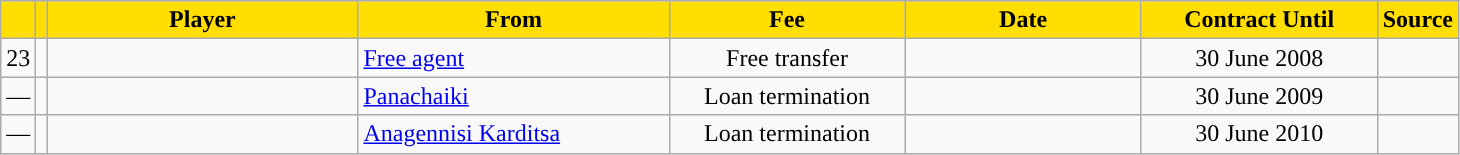<table class="wikitable sortable">
<tr>
<th style="background:#FFDE00"></th>
<th style="background:#FFDE00"></th>
<th width=200 style="background:#FFDE00">Player</th>
<th width=200 style="background:#FFDE00">From</th>
<th width=150 style="background:#FFDE00">Fee</th>
<th width=150 style="background:#FFDE00">Date</th>
<th width=150 style="background:#FFDE00">Contract Until</th>
<th style="background:#FFDE00">Source</th>
</tr>
<tr>
<td align=center>23</td>
<td align=center></td>
<td></td>
<td><a href='#'>Free agent</a></td>
<td align=center>Free transfer</td>
<td align=center></td>
<td align=center>30 June 2008</td>
<td align=center></td>
</tr>
<tr>
<td align=center>—</td>
<td align=center></td>
<td></td>
<td> <a href='#'>Panachaiki</a></td>
<td align=center>Loan termination</td>
<td align=center></td>
<td align=center>30 June 2009</td>
<td align=center></td>
</tr>
<tr>
<td align=center>—</td>
<td align=center></td>
<td></td>
<td> <a href='#'>Anagennisi Karditsa</a></td>
<td align=center>Loan termination</td>
<td align=center></td>
<td align=center>30 June 2010</td>
<td align=center></td>
</tr>
</table>
